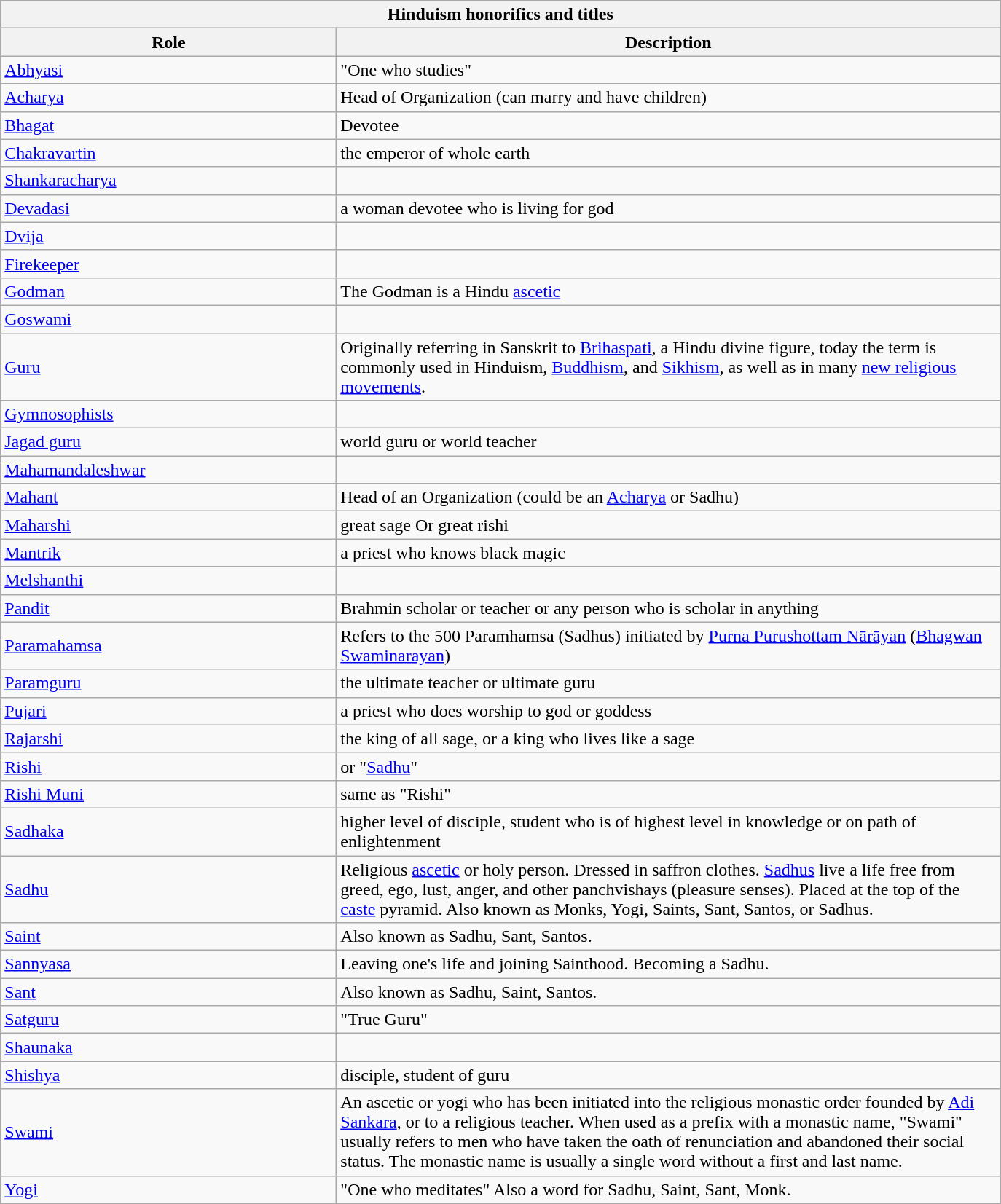<table class="wikitable">
<tr>
<th style="text-align:center;" colspan="6"><strong>Hinduism honorifics and titles</strong></th>
</tr>
<tr>
<th scope="col" style="width:300px;">Role</th>
<th scope="col" style="width:600px;">Description</th>
</tr>
<tr>
<td><a href='#'>Abhyasi</a></td>
<td>"One who studies"</td>
</tr>
<tr>
<td><a href='#'>Acharya</a></td>
<td>Head of Organization (can marry and have children)</td>
</tr>
<tr>
<td><a href='#'>Bhagat</a></td>
<td>Devotee</td>
</tr>
<tr>
<td><a href='#'>Chakravartin</a></td>
<td>the emperor of whole earth</td>
</tr>
<tr>
<td><a href='#'>Shankaracharya</a></td>
<td></td>
</tr>
<tr>
<td><a href='#'>Devadasi</a></td>
<td>a woman devotee who is living for god</td>
</tr>
<tr>
<td><a href='#'>Dvija</a></td>
<td></td>
</tr>
<tr>
<td><a href='#'>Firekeeper</a></td>
<td></td>
</tr>
<tr>
<td><a href='#'>Godman</a></td>
<td>The Godman is a Hindu <a href='#'>ascetic</a></td>
</tr>
<tr>
<td><a href='#'>Goswami</a></td>
<td></td>
</tr>
<tr>
<td><a href='#'>Guru</a></td>
<td>Originally referring in Sanskrit to <a href='#'>Brihaspati</a>, a Hindu divine figure, today the term is commonly used in Hinduism, <a href='#'>Buddhism</a>, and <a href='#'>Sikhism</a>, as well as in many <a href='#'>new religious movements</a>.</td>
</tr>
<tr>
<td><a href='#'>Gymnosophists</a></td>
<td></td>
</tr>
<tr>
<td><a href='#'>Jagad guru</a></td>
<td>world guru or world teacher</td>
</tr>
<tr>
<td><a href='#'>Mahamandaleshwar</a></td>
<td></td>
</tr>
<tr>
<td><a href='#'>Mahant</a></td>
<td>Head of an Organization (could be an <a href='#'>Acharya</a> or Sadhu)</td>
</tr>
<tr>
<td><a href='#'>Maharshi</a></td>
<td>great sage Or great rishi</td>
</tr>
<tr>
<td><a href='#'>Mantrik</a></td>
<td>a priest who knows black magic</td>
</tr>
<tr>
<td><a href='#'>Melshanthi</a></td>
<td></td>
</tr>
<tr>
<td><a href='#'>Pandit</a></td>
<td>Brahmin scholar or teacher or any person who is scholar in anything</td>
</tr>
<tr>
<td><a href='#'>Paramahamsa</a></td>
<td>Refers to the 500 Paramhamsa (Sadhus) initiated by <a href='#'>Purna Purushottam Nārāyan</a> (<a href='#'>Bhagwan Swaminarayan</a>)</td>
</tr>
<tr>
<td><a href='#'>Paramguru</a></td>
<td>the ultimate teacher or ultimate guru</td>
</tr>
<tr>
<td><a href='#'>Pujari</a></td>
<td>a priest who does worship to god or goddess</td>
</tr>
<tr>
<td><a href='#'>Rajarshi</a></td>
<td>the king of all sage, or a king who lives like a sage</td>
</tr>
<tr>
<td><a href='#'>Rishi</a></td>
<td>or "<a href='#'>Sadhu</a>"</td>
</tr>
<tr>
<td><a href='#'>Rishi Muni</a></td>
<td>same as "Rishi"</td>
</tr>
<tr>
<td><a href='#'>Sadhaka</a></td>
<td>higher level of disciple, student who is of highest level in knowledge or on path of enlightenment</td>
</tr>
<tr>
<td><a href='#'>Sadhu</a></td>
<td>Religious <a href='#'>ascetic</a> or holy person. Dressed in saffron clothes. <a href='#'>Sadhus</a> live a life free from greed, ego, lust, anger, and other panchvishays (pleasure senses). Placed at the top of the <a href='#'>caste</a> pyramid. Also known as Monks, Yogi, Saints, Sant, Santos, or Sadhus.</td>
</tr>
<tr>
<td><a href='#'>Saint</a></td>
<td>Also known as Sadhu, Sant, Santos.</td>
</tr>
<tr>
<td><a href='#'>Sannyasa</a></td>
<td>Leaving one's life and joining Sainthood. Becoming a Sadhu.</td>
</tr>
<tr>
<td><a href='#'>Sant</a></td>
<td>Also known as Sadhu, Saint, Santos.</td>
</tr>
<tr>
<td><a href='#'>Satguru</a></td>
<td>"True Guru"</td>
</tr>
<tr>
<td><a href='#'>Shaunaka</a></td>
<td></td>
</tr>
<tr>
<td><a href='#'>Shishya</a></td>
<td>disciple, student of guru</td>
</tr>
<tr>
<td><a href='#'>Swami</a></td>
<td>An ascetic or yogi who has been initiated into the religious monastic order founded by <a href='#'>Adi Sankara</a>, or to a religious teacher. When used as a prefix with a monastic name, "Swami" usually refers to men who have taken the oath of renunciation and abandoned their social status. The monastic name is usually a single word without a first and last name.</td>
</tr>
<tr>
<td><a href='#'>Yogi</a></td>
<td>"One who meditates" Also a word for Sadhu, Saint, Sant, Monk.</td>
</tr>
</table>
